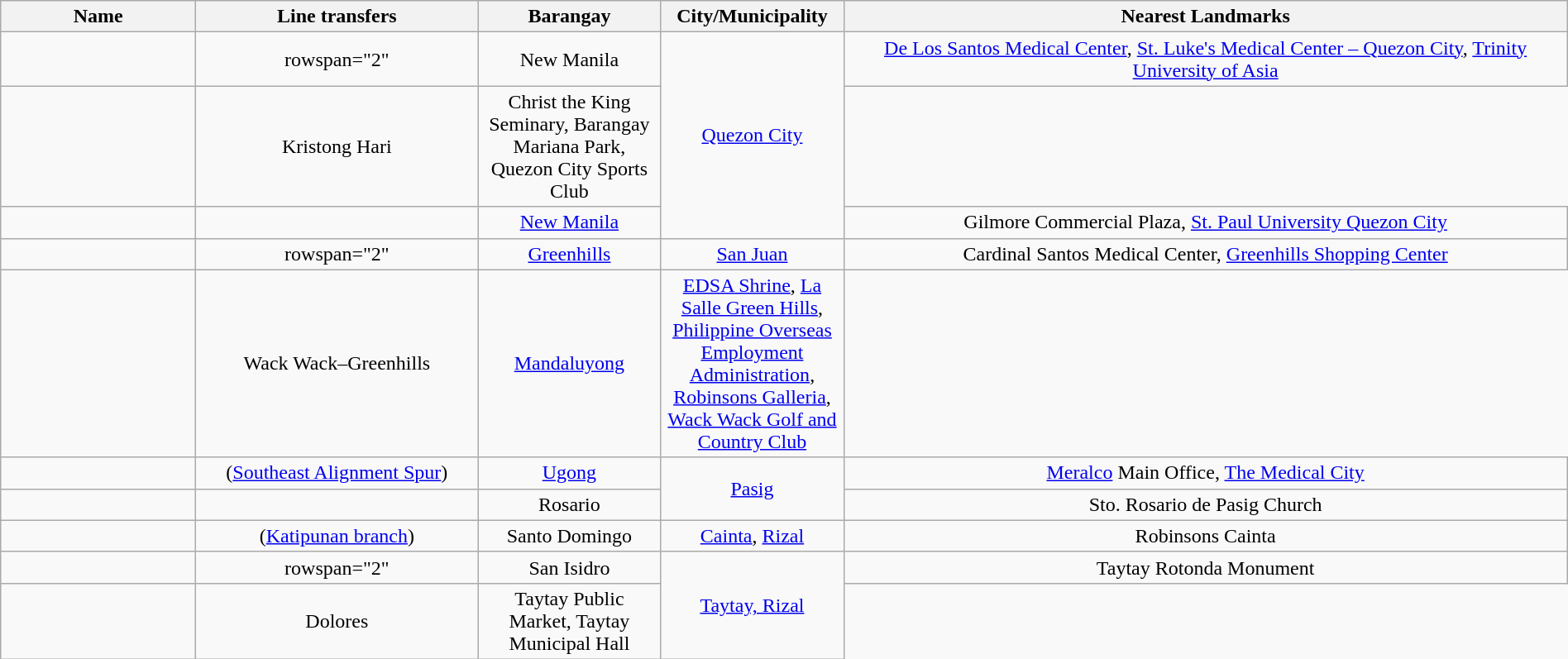<table class="wikitable" style="margin-left: auto; margin-right: auto; border: none; text-align:center">
<tr>
<th width="150px">Name</th>
<th width="220px">Line transfers</th>
<th width="140px">Barangay</th>
<th width="140px">City/Municipality</th>
<th>Nearest Landmarks</th>
</tr>
<tr>
<td><em></em></td>
<td>rowspan="2" </td>
<td>New Manila</td>
<td rowspan="3"><a href='#'>Quezon City</a></td>
<td><a href='#'>De Los Santos Medical Center</a>, <a href='#'>St. Luke's Medical Center – Quezon City</a>, <a href='#'>Trinity University of Asia</a></td>
</tr>
<tr>
<td><em></em></td>
<td>Kristong Hari</td>
<td>Christ the King Seminary, Barangay Mariana Park, Quezon City Sports Club</td>
</tr>
<tr>
<td><em></em></td>
<td> </td>
<td><a href='#'>New Manila</a></td>
<td>Gilmore Commercial Plaza, <a href='#'>St. Paul University Quezon City</a></td>
</tr>
<tr>
<td><em></em></td>
<td>rowspan="2" </td>
<td><a href='#'>Greenhills</a></td>
<td><a href='#'>San Juan</a></td>
<td>Cardinal Santos Medical Center, <a href='#'>Greenhills Shopping Center</a></td>
</tr>
<tr>
<td><em></em></td>
<td>Wack Wack–Greenhills</td>
<td><a href='#'>Mandaluyong</a></td>
<td><a href='#'>EDSA Shrine</a>, <a href='#'>La Salle Green Hills</a>, <a href='#'>Philippine Overseas Employment Administration</a>, <a href='#'>Robinsons Galleria</a>, <a href='#'>Wack Wack Golf and Country Club</a></td>
</tr>
<tr>
<td><em></em></td>
<td> (<a href='#'>Southeast Alignment Spur</a>)</td>
<td><a href='#'>Ugong</a></td>
<td rowspan="2"><a href='#'>Pasig</a></td>
<td><a href='#'>Meralco</a> Main Office, <a href='#'>The Medical City</a></td>
</tr>
<tr>
<td><em></em></td>
<td></td>
<td>Rosario</td>
<td>Sto. Rosario de Pasig Church</td>
</tr>
<tr>
<td><em></em></td>
<td> (<a href='#'>Katipunan branch</a>)</td>
<td>Santo Domingo</td>
<td><a href='#'>Cainta</a>, <a href='#'>Rizal</a></td>
<td>Robinsons Cainta</td>
</tr>
<tr>
<td><em></em></td>
<td>rowspan="2" </td>
<td>San Isidro</td>
<td rowspan="2"><a href='#'>Taytay, Rizal</a></td>
<td>Taytay Rotonda Monument</td>
</tr>
<tr>
<td><em></em></td>
<td>Dolores</td>
<td>Taytay Public Market, Taytay Municipal Hall</td>
</tr>
<tr>
</tr>
</table>
